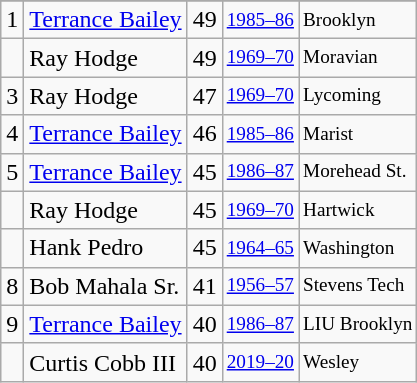<table class="wikitable">
<tr>
</tr>
<tr>
<td>1</td>
<td><a href='#'>Terrance Bailey</a></td>
<td>49</td>
<td style="font-size:80%;"><a href='#'>1985–86</a></td>
<td style="font-size:80%;">Brooklyn</td>
</tr>
<tr>
<td></td>
<td>Ray Hodge</td>
<td>49</td>
<td style="font-size:80%;"><a href='#'>1969–70</a></td>
<td style="font-size:80%;">Moravian</td>
</tr>
<tr>
<td>3</td>
<td>Ray Hodge</td>
<td>47</td>
<td style="font-size:80%;"><a href='#'>1969–70</a></td>
<td style="font-size:80%;">Lycoming</td>
</tr>
<tr>
<td>4</td>
<td><a href='#'>Terrance Bailey</a></td>
<td>46</td>
<td style="font-size:80%;"><a href='#'>1985–86</a></td>
<td style="font-size:80%;">Marist</td>
</tr>
<tr>
<td>5</td>
<td><a href='#'>Terrance Bailey</a></td>
<td>45</td>
<td style="font-size:80%;"><a href='#'>1986–87</a></td>
<td style="font-size:80%;">Morehead St.</td>
</tr>
<tr>
<td></td>
<td>Ray Hodge</td>
<td>45</td>
<td style="font-size:80%;"><a href='#'>1969–70</a></td>
<td style="font-size:80%;">Hartwick</td>
</tr>
<tr>
<td></td>
<td>Hank Pedro</td>
<td>45</td>
<td style="font-size:80%;"><a href='#'>1964–65</a></td>
<td style="font-size:80%;">Washington</td>
</tr>
<tr>
<td>8</td>
<td>Bob Mahala Sr.</td>
<td>41</td>
<td style="font-size:80%;"><a href='#'>1956–57</a></td>
<td style="font-size:80%;">Stevens Tech</td>
</tr>
<tr>
<td>9</td>
<td><a href='#'>Terrance Bailey</a></td>
<td>40</td>
<td style="font-size:80%;"><a href='#'>1986–87</a></td>
<td style="font-size:80%;">LIU Brooklyn</td>
</tr>
<tr>
<td></td>
<td>Curtis Cobb III</td>
<td>40</td>
<td style="font-size:80%;"><a href='#'>2019–20</a></td>
<td style="font-size:80%;">Wesley</td>
</tr>
</table>
